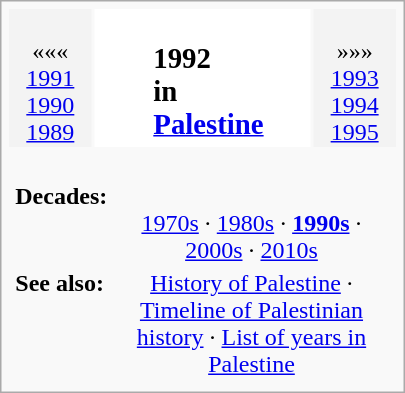<table class="infobox" style="text-align: center; width: 270px">
<tr>
<td style="background-color: #f3f3f3"><br>«««<br><a href='#'>1991</a><br><a href='#'>1990</a><br><a href='#'>1989</a></td>
<td style="background: white" align="center"><br><table style="background: inherit">
<tr valign="top">
<td align="center"><br><div></div></td>
<td align="center"><br><td><big><strong><span>1992</span><br>in<br><a href='#'>Palestine</a></strong></big></td></td>
</tr>
</table>
</td>
<td style="background-color: #f3f3f3"><br>»»»<br><a href='#'>1993</a><br><a href='#'>1994</a><br><a href='#'>1995</a></td>
</tr>
<tr valign="top">
<td colspan="3"><br><table style="width: 100%; border-width: 0; margin: 0; padding: 0; border-collapse: yes">
<tr valign="top">
<th style="text-align: left"><strong>Decades:</strong></th>
<td><br><div><a href='#'>1970s</a> · <a href='#'>1980s</a> · <strong><a href='#'>1990s</a></strong> · <a href='#'>2000s</a> · <a href='#'>2010s</a></div></td>
</tr>
<tr valign="top">
<th style="text-align: left"><strong>See also:</strong></th>
<td><a href='#'>History of Palestine</a> · <a href='#'>Timeline of Palestinian history</a> · <a href='#'>List of years in Palestine</a></td>
</tr>
</table>
</td>
</tr>
</table>
